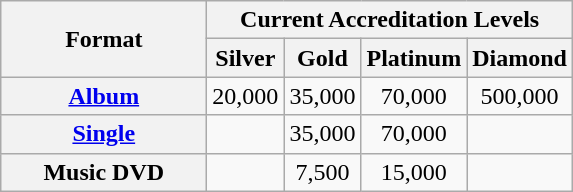<table class="wikitable" style="text-align:center;" border="1">
<tr>
<th width="130" rowspan="2">Format</th>
<th colspan="4">Current Accreditation Levels</th>
</tr>
<tr>
<th>Silver</th>
<th>Gold</th>
<th>Platinum</th>
<th>Diamond</th>
</tr>
<tr>
<th><a href='#'>Album</a></th>
<td>20,000</td>
<td>35,000</td>
<td>70,000</td>
<td>500,000</td>
</tr>
<tr>
<th><a href='#'>Single</a></th>
<td></td>
<td>35,000</td>
<td>70,000</td>
<td></td>
</tr>
<tr>
<th>Music DVD</th>
<td></td>
<td>7,500</td>
<td>15,000</td>
<td></td>
</tr>
</table>
